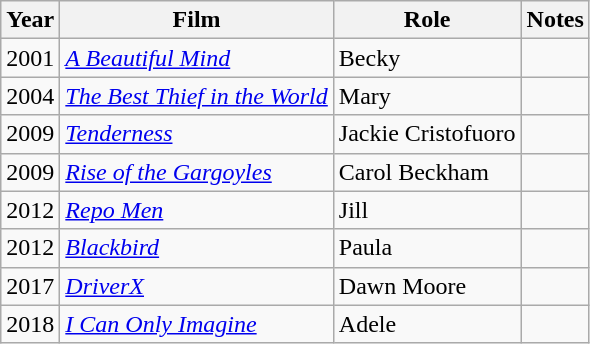<table class="wikitable sortable">
<tr>
<th>Year</th>
<th>Film</th>
<th>Role</th>
<th class="unsortable">Notes</th>
</tr>
<tr>
<td>2001</td>
<td><em><a href='#'>A Beautiful Mind</a></em></td>
<td>Becky</td>
<td></td>
</tr>
<tr>
<td>2004</td>
<td><em><a href='#'>The Best Thief in the World</a></em></td>
<td>Mary</td>
<td></td>
</tr>
<tr>
<td>2009</td>
<td><em><a href='#'>Tenderness</a></em></td>
<td>Jackie Cristofuoro</td>
<td></td>
</tr>
<tr>
<td>2009</td>
<td><em><a href='#'>Rise of the Gargoyles</a></em></td>
<td>Carol Beckham</td>
<td></td>
</tr>
<tr>
<td>2012</td>
<td><em><a href='#'>Repo Men</a></em></td>
<td>Jill</td>
<td></td>
</tr>
<tr>
<td>2012</td>
<td><em><a href='#'>Blackbird</a></em></td>
<td>Paula</td>
<td></td>
</tr>
<tr>
<td>2017</td>
<td><em><a href='#'>DriverX</a></em></td>
<td>Dawn Moore</td>
<td></td>
</tr>
<tr>
<td>2018</td>
<td><em><a href='#'>I Can Only Imagine</a></em></td>
<td>Adele</td>
<td></td>
</tr>
</table>
